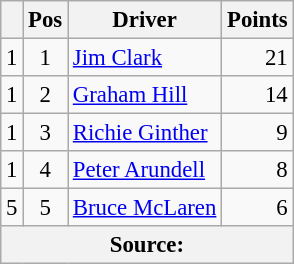<table class="wikitable" style="font-size: 95%;">
<tr>
<th></th>
<th>Pos</th>
<th>Driver</th>
<th>Points</th>
</tr>
<tr>
<td align="left"> 1</td>
<td style="text-align:center;">1</td>
<td> <a href='#'>Jim Clark</a></td>
<td style="text-align:right;">21</td>
</tr>
<tr>
<td align="left"> 1</td>
<td style="text-align:center;">2</td>
<td> <a href='#'>Graham Hill</a></td>
<td style="text-align:right;">14</td>
</tr>
<tr>
<td align="left"> 1</td>
<td style="text-align:center;">3</td>
<td> <a href='#'>Richie Ginther</a></td>
<td style="text-align:right;">9</td>
</tr>
<tr>
<td align="left"> 1</td>
<td style="text-align:center;">4</td>
<td> <a href='#'>Peter Arundell</a></td>
<td style="text-align:right;">8</td>
</tr>
<tr>
<td align="left"> 5</td>
<td style="text-align:center;">5</td>
<td> <a href='#'>Bruce McLaren</a></td>
<td style="text-align:right;">6</td>
</tr>
<tr>
<th colspan=4>Source:</th>
</tr>
</table>
